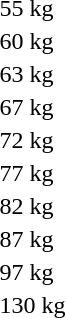<table>
<tr>
<td rowspan=2>55 kg</td>
<td rowspan=2></td>
<td rowspan=2></td>
<td></td>
</tr>
<tr>
<td></td>
</tr>
<tr>
<td>60 kg</td>
<td></td>
<td></td>
<td></td>
</tr>
<tr>
<td>63 kg</td>
<td></td>
<td></td>
<td></td>
</tr>
<tr>
<td rowspan=2>67 kg</td>
<td rowspan=2></td>
<td rowspan=2></td>
<td></td>
</tr>
<tr>
<td></td>
</tr>
<tr>
<td>72 kg</td>
<td></td>
<td></td>
<td></td>
</tr>
<tr>
<td>77 kg</td>
<td></td>
<td></td>
<td></td>
</tr>
<tr>
<td>82 kg</td>
<td></td>
<td></td>
<td></td>
</tr>
<tr>
<td>87 kg</td>
<td></td>
<td></td>
<td></td>
</tr>
<tr>
<td>97 kg</td>
<td></td>
<td></td>
<td></td>
</tr>
<tr>
<td>130 kg</td>
<td></td>
<td></td>
<td></td>
</tr>
</table>
